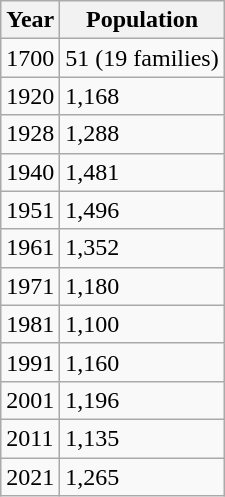<table class=wikitable>
<tr>
<th>Year</th>
<th>Population</th>
</tr>
<tr>
<td>1700</td>
<td>51 (19 families)</td>
</tr>
<tr>
<td>1920</td>
<td>1,168</td>
</tr>
<tr>
<td>1928</td>
<td>1,288</td>
</tr>
<tr>
<td>1940</td>
<td>1,481</td>
</tr>
<tr>
<td>1951</td>
<td>1,496</td>
</tr>
<tr>
<td>1961</td>
<td>1,352</td>
</tr>
<tr>
<td>1971</td>
<td>1,180</td>
</tr>
<tr>
<td>1981</td>
<td>1,100</td>
</tr>
<tr>
<td>1991</td>
<td>1,160</td>
</tr>
<tr>
<td>2001</td>
<td>1,196</td>
</tr>
<tr>
<td>2011</td>
<td>1,135</td>
</tr>
<tr>
<td>2021</td>
<td>1,265</td>
</tr>
</table>
